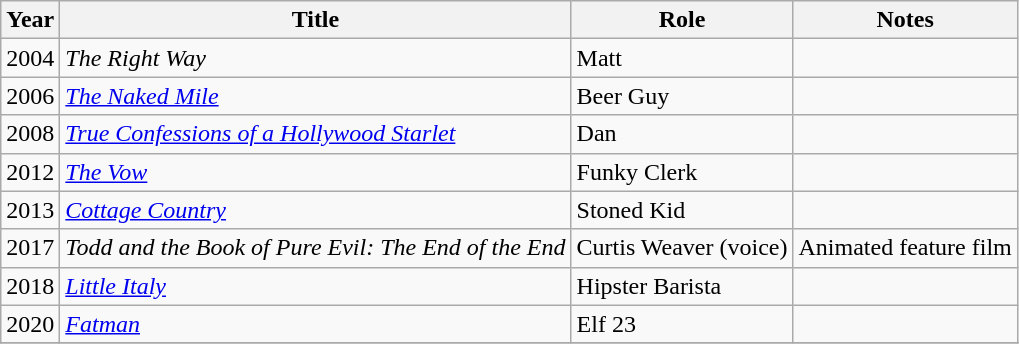<table class="wikitable sortable">
<tr>
<th>Year</th>
<th>Title</th>
<th>Role</th>
<th class="unsortable">Notes</th>
</tr>
<tr>
<td>2004</td>
<td data-sort-value="Right Way, The"><em>The Right Way</em></td>
<td>Matt</td>
<td></td>
</tr>
<tr>
<td>2006</td>
<td data-sort-value="Naked Mile, The"><em><a href='#'>The Naked Mile</a></em></td>
<td>Beer Guy</td>
<td></td>
</tr>
<tr>
<td>2008</td>
<td><em><a href='#'>True Confessions of a Hollywood Starlet</a></em></td>
<td>Dan</td>
<td></td>
</tr>
<tr>
<td>2012</td>
<td data-sort-value="Vow, The"><em><a href='#'>The Vow</a></em></td>
<td>Funky Clerk</td>
<td></td>
</tr>
<tr>
<td>2013</td>
<td><em><a href='#'>Cottage Country</a></em></td>
<td>Stoned Kid</td>
<td></td>
</tr>
<tr>
<td>2017</td>
<td><em>Todd and the Book of Pure Evil: The End of the End</em></td>
<td>Curtis Weaver (voice)</td>
<td>Animated feature film</td>
</tr>
<tr>
<td>2018</td>
<td><em><a href='#'>Little Italy</a></em></td>
<td>Hipster Barista</td>
<td></td>
</tr>
<tr>
<td>2020</td>
<td><em><a href='#'>Fatman</a></em></td>
<td>Elf 23</td>
<td></td>
</tr>
<tr>
</tr>
</table>
